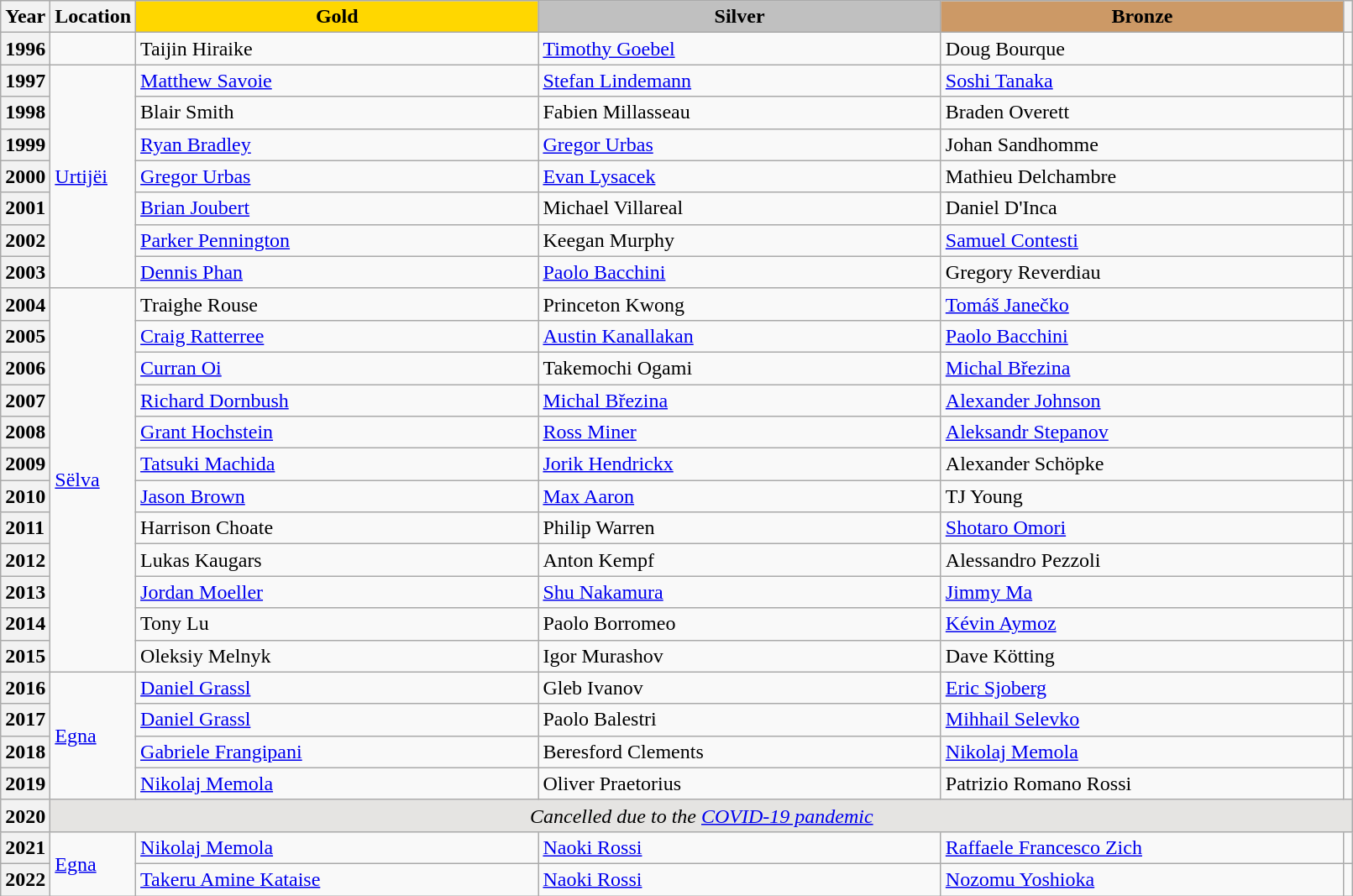<table class="wikitable unsortable" style="text-align:left; width:85%">
<tr>
<th scope="col" style="text-align:center">Year</th>
<th scope="col" style="text-align:center">Location</th>
<td scope="col" style="text-align:center; width:30%; background:gold"><strong>Gold</strong></td>
<td scope="col" style="text-align:center; width:30%; background:silver"><strong>Silver</strong></td>
<td scope="col" style="text-align:center; width:30%; background:#c96"><strong>Bronze</strong></td>
<th scope="col" style="text-align:center"></th>
</tr>
<tr>
<th scope="row" style="text-align:left">1996</th>
<td></td>
<td> Taijin Hiraike</td>
<td> <a href='#'>Timothy Goebel</a></td>
<td> Doug Bourque</td>
<td></td>
</tr>
<tr>
<th scope="row" style="text-align:left">1997</th>
<td rowspan="7"><a href='#'>Urtijëi</a></td>
<td> <a href='#'>Matthew Savoie</a></td>
<td> <a href='#'>Stefan Lindemann</a></td>
<td> <a href='#'>Soshi Tanaka</a></td>
<td></td>
</tr>
<tr>
<th scope="row" style="text-align:left">1998</th>
<td> Blair Smith</td>
<td> Fabien Millasseau</td>
<td> Braden Overett</td>
<td></td>
</tr>
<tr>
<th scope="row" style="text-align:left">1999</th>
<td> <a href='#'>Ryan Bradley</a></td>
<td> <a href='#'>Gregor Urbas</a></td>
<td> Johan Sandhomme</td>
<td></td>
</tr>
<tr>
<th scope="row" style="text-align:left">2000</th>
<td> <a href='#'>Gregor Urbas</a></td>
<td> <a href='#'>Evan Lysacek</a></td>
<td> Mathieu Delchambre</td>
<td></td>
</tr>
<tr>
<th scope="row" style="text-align:left">2001</th>
<td> <a href='#'>Brian Joubert</a></td>
<td> Michael Villareal</td>
<td> Daniel D'Inca</td>
<td></td>
</tr>
<tr>
<th scope="row" style="text-align:left">2002</th>
<td> <a href='#'>Parker Pennington</a></td>
<td> Keegan Murphy</td>
<td> <a href='#'>Samuel Contesti</a></td>
<td></td>
</tr>
<tr>
<th scope="row" style="text-align:left">2003</th>
<td> <a href='#'>Dennis Phan</a></td>
<td> <a href='#'>Paolo Bacchini</a></td>
<td> Gregory Reverdiau</td>
<td></td>
</tr>
<tr>
<th scope="row" style="text-align:left">2004</th>
<td rowspan="12"><a href='#'>Sëlva</a></td>
<td> Traighe Rouse</td>
<td> Princeton Kwong</td>
<td> <a href='#'>Tomáš Janečko</a></td>
<td></td>
</tr>
<tr>
<th scope="row" style="text-align:left">2005</th>
<td> <a href='#'>Craig Ratterree</a></td>
<td> <a href='#'>Austin Kanallakan</a></td>
<td> <a href='#'>Paolo Bacchini</a></td>
<td></td>
</tr>
<tr>
<th scope="row" style="text-align:left">2006</th>
<td> <a href='#'>Curran Oi</a></td>
<td> Takemochi Ogami</td>
<td> <a href='#'>Michal Březina</a></td>
<td></td>
</tr>
<tr>
<th scope="row" style="text-align:left">2007</th>
<td> <a href='#'>Richard Dornbush</a></td>
<td> <a href='#'>Michal Březina</a></td>
<td> <a href='#'>Alexander Johnson</a></td>
<td></td>
</tr>
<tr>
<th scope="row" style="text-align:left">2008</th>
<td> <a href='#'>Grant Hochstein</a></td>
<td> <a href='#'>Ross Miner</a></td>
<td> <a href='#'>Aleksandr Stepanov</a></td>
<td></td>
</tr>
<tr>
<th scope="row" style="text-align:left">2009</th>
<td> <a href='#'>Tatsuki Machida</a></td>
<td> <a href='#'>Jorik Hendrickx</a></td>
<td> Alexander Schöpke</td>
<td></td>
</tr>
<tr>
<th scope="row" style="text-align:left">2010</th>
<td> <a href='#'>Jason Brown</a></td>
<td> <a href='#'>Max Aaron</a></td>
<td> TJ Young</td>
<td></td>
</tr>
<tr>
<th scope="row" style="text-align:left">2011</th>
<td> Harrison Choate</td>
<td> Philip Warren</td>
<td> <a href='#'>Shotaro Omori</a></td>
<td></td>
</tr>
<tr>
<th scope="row" style="text-align:left">2012</th>
<td> Lukas Kaugars</td>
<td> Anton Kempf</td>
<td> Alessandro Pezzoli</td>
<td></td>
</tr>
<tr>
<th scope="row" style="text-align:left">2013</th>
<td> <a href='#'>Jordan Moeller</a></td>
<td> <a href='#'>Shu Nakamura</a></td>
<td> <a href='#'>Jimmy Ma</a></td>
<td></td>
</tr>
<tr>
<th scope="row" style="text-align:left">2014</th>
<td> Tony Lu</td>
<td> Paolo Borromeo</td>
<td> <a href='#'>Kévin Aymoz</a></td>
<td></td>
</tr>
<tr>
<th scope="row" style="text-align:left">2015</th>
<td> Oleksiy Melnyk</td>
<td> Igor Murashov</td>
<td> Dave Kötting</td>
<td></td>
</tr>
<tr>
<th scope="row" style="text-align:left">2016</th>
<td rowspan="4"><a href='#'>Egna</a></td>
<td> <a href='#'>Daniel Grassl</a></td>
<td> Gleb Ivanov</td>
<td> <a href='#'>Eric Sjoberg</a></td>
<td></td>
</tr>
<tr>
<th scope="row" style="text-align:left">2017</th>
<td> <a href='#'>Daniel Grassl</a></td>
<td> Paolo Balestri</td>
<td> <a href='#'>Mihhail Selevko</a></td>
<td></td>
</tr>
<tr>
<th scope="row" style="text-align:left">2018</th>
<td> <a href='#'>Gabriele Frangipani</a></td>
<td> Beresford Clements</td>
<td> <a href='#'>Nikolaj Memola</a></td>
<td></td>
</tr>
<tr>
<th scope="row" style="text-align:left">2019</th>
<td> <a href='#'>Nikolaj Memola</a></td>
<td> Oliver Praetorius</td>
<td> Patrizio Romano Rossi</td>
<td></td>
</tr>
<tr>
<th scope="row" style="text-align:left">2020</th>
<td colspan="5" align=center bgcolor="e5e4e2"><em>Cancelled due to the <a href='#'>COVID-19 pandemic</a></em></td>
</tr>
<tr>
<th scope="row" style="text-align:left">2021</th>
<td rowspan="2"><a href='#'>Egna</a></td>
<td> <a href='#'>Nikolaj Memola</a></td>
<td> <a href='#'>Naoki Rossi</a></td>
<td> <a href='#'>Raffaele Francesco Zich</a></td>
<td></td>
</tr>
<tr>
<th scope="row" style="text-align:left">2022</th>
<td> <a href='#'>Takeru Amine Kataise</a></td>
<td> <a href='#'>Naoki Rossi</a></td>
<td> <a href='#'>Nozomu Yoshioka</a></td>
<td></td>
</tr>
</table>
